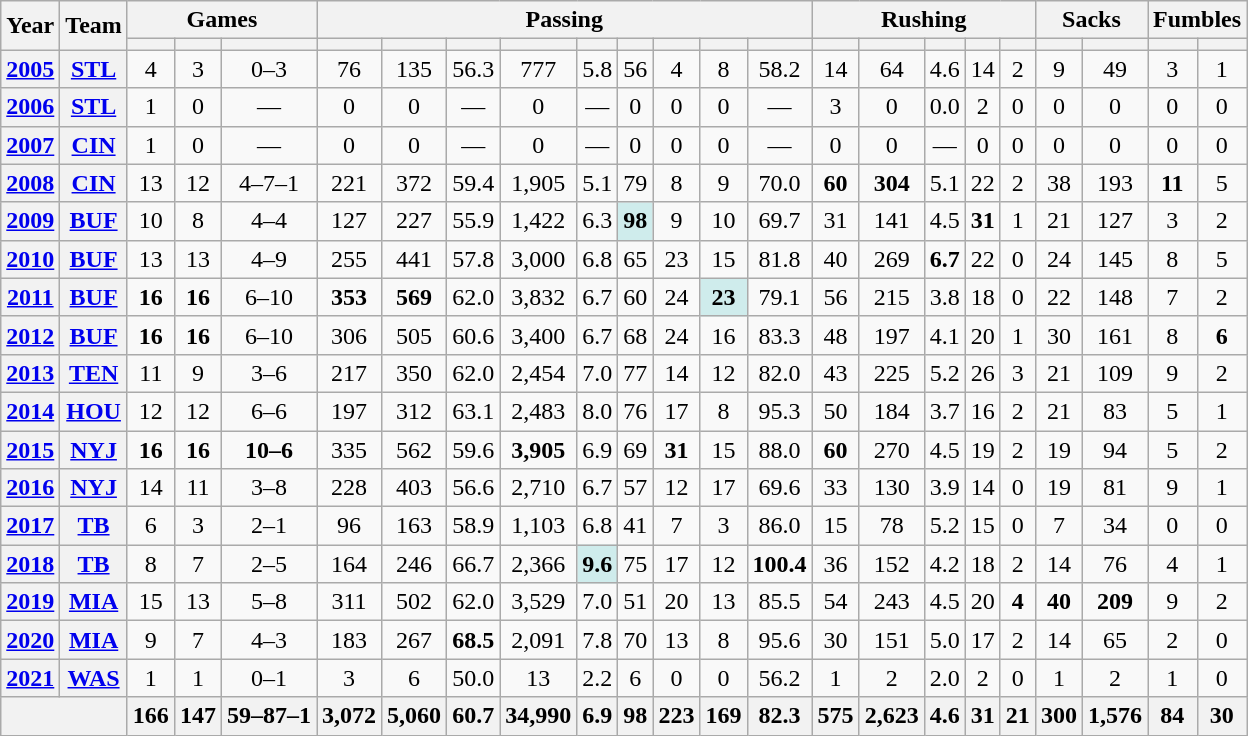<table class="wikitable" style="text-align: center;">
<tr>
<th rowspan="2">Year</th>
<th rowspan="2">Team</th>
<th colspan="3">Games</th>
<th colspan="9">Passing</th>
<th colspan="5">Rushing</th>
<th colspan="2">Sacks</th>
<th colspan="2">Fumbles</th>
</tr>
<tr>
<th></th>
<th></th>
<th></th>
<th></th>
<th></th>
<th></th>
<th></th>
<th></th>
<th></th>
<th></th>
<th></th>
<th></th>
<th></th>
<th></th>
<th></th>
<th></th>
<th></th>
<th></th>
<th></th>
<th></th>
<th></th>
</tr>
<tr>
<th><a href='#'>2005</a></th>
<th><a href='#'>STL</a></th>
<td>4</td>
<td>3</td>
<td>0–3</td>
<td>76</td>
<td>135</td>
<td>56.3</td>
<td>777</td>
<td>5.8</td>
<td>56</td>
<td>4</td>
<td>8</td>
<td>58.2</td>
<td>14</td>
<td>64</td>
<td>4.6</td>
<td>14</td>
<td>2</td>
<td>9</td>
<td>49</td>
<td>3</td>
<td>1</td>
</tr>
<tr>
<th><a href='#'>2006</a></th>
<th><a href='#'>STL</a></th>
<td>1</td>
<td>0</td>
<td>—</td>
<td>0</td>
<td>0</td>
<td>—</td>
<td>0</td>
<td>—</td>
<td>0</td>
<td>0</td>
<td>0</td>
<td>—</td>
<td>3</td>
<td>0</td>
<td>0.0</td>
<td>2</td>
<td>0</td>
<td>0</td>
<td>0</td>
<td>0</td>
<td>0</td>
</tr>
<tr>
<th><a href='#'>2007</a></th>
<th><a href='#'>CIN</a></th>
<td>1</td>
<td>0</td>
<td>—</td>
<td>0</td>
<td>0</td>
<td>—</td>
<td>0</td>
<td>—</td>
<td>0</td>
<td>0</td>
<td>0</td>
<td>—</td>
<td>0</td>
<td>0</td>
<td>—</td>
<td>0</td>
<td>0</td>
<td>0</td>
<td>0</td>
<td>0</td>
<td>0</td>
</tr>
<tr>
<th><a href='#'>2008</a></th>
<th><a href='#'>CIN</a></th>
<td>13</td>
<td>12</td>
<td>4–7–1</td>
<td>221</td>
<td>372</td>
<td>59.4</td>
<td>1,905</td>
<td>5.1</td>
<td>79</td>
<td>8</td>
<td>9</td>
<td>70.0</td>
<td><strong>60</strong></td>
<td><strong>304</strong></td>
<td>5.1</td>
<td>22</td>
<td>2</td>
<td>38</td>
<td>193</td>
<td><strong>11</strong></td>
<td>5</td>
</tr>
<tr>
<th><a href='#'>2009</a></th>
<th><a href='#'>BUF</a></th>
<td>10</td>
<td>8</td>
<td>4–4</td>
<td>127</td>
<td>227</td>
<td>55.9</td>
<td>1,422</td>
<td>6.3</td>
<td style="background:#cfecec;"><strong>98</strong></td>
<td>9</td>
<td>10</td>
<td>69.7</td>
<td>31</td>
<td>141</td>
<td>4.5</td>
<td><strong>31</strong></td>
<td>1</td>
<td>21</td>
<td>127</td>
<td>3</td>
<td>2</td>
</tr>
<tr>
<th><a href='#'>2010</a></th>
<th><a href='#'>BUF</a></th>
<td>13</td>
<td>13</td>
<td>4–9</td>
<td>255</td>
<td>441</td>
<td>57.8</td>
<td>3,000</td>
<td>6.8</td>
<td>65</td>
<td>23</td>
<td>15</td>
<td>81.8</td>
<td>40</td>
<td>269</td>
<td><strong>6.7</strong></td>
<td>22</td>
<td>0</td>
<td>24</td>
<td>145</td>
<td>8</td>
<td>5</td>
</tr>
<tr>
<th><a href='#'>2011</a></th>
<th><a href='#'>BUF</a></th>
<td><strong>16</strong></td>
<td><strong>16</strong></td>
<td>6–10</td>
<td><strong>353</strong></td>
<td><strong>569</strong></td>
<td>62.0</td>
<td>3,832</td>
<td>6.7</td>
<td>60</td>
<td>24</td>
<td style="background:#cfecec;"><strong>23</strong></td>
<td>79.1</td>
<td>56</td>
<td>215</td>
<td>3.8</td>
<td>18</td>
<td>0</td>
<td>22</td>
<td>148</td>
<td>7</td>
<td>2</td>
</tr>
<tr>
<th><a href='#'>2012</a></th>
<th><a href='#'>BUF</a></th>
<td><strong>16</strong></td>
<td><strong>16</strong></td>
<td>6–10</td>
<td>306</td>
<td>505</td>
<td>60.6</td>
<td>3,400</td>
<td>6.7</td>
<td>68</td>
<td>24</td>
<td>16</td>
<td>83.3</td>
<td>48</td>
<td>197</td>
<td>4.1</td>
<td>20</td>
<td>1</td>
<td>30</td>
<td>161</td>
<td>8</td>
<td><strong>6</strong></td>
</tr>
<tr>
<th><a href='#'>2013</a></th>
<th><a href='#'>TEN</a></th>
<td>11</td>
<td>9</td>
<td>3–6</td>
<td>217</td>
<td>350</td>
<td>62.0</td>
<td>2,454</td>
<td>7.0</td>
<td>77</td>
<td>14</td>
<td>12</td>
<td>82.0</td>
<td>43</td>
<td>225</td>
<td>5.2</td>
<td>26</td>
<td>3</td>
<td>21</td>
<td>109</td>
<td>9</td>
<td>2</td>
</tr>
<tr>
<th><a href='#'>2014</a></th>
<th><a href='#'>HOU</a></th>
<td>12</td>
<td>12</td>
<td>6–6</td>
<td>197</td>
<td>312</td>
<td>63.1</td>
<td>2,483</td>
<td>8.0</td>
<td>76</td>
<td>17</td>
<td>8</td>
<td>95.3</td>
<td>50</td>
<td>184</td>
<td>3.7</td>
<td>16</td>
<td>2</td>
<td>21</td>
<td>83</td>
<td>5</td>
<td>1</td>
</tr>
<tr>
<th><a href='#'>2015</a></th>
<th><a href='#'>NYJ</a></th>
<td><strong>16</strong></td>
<td><strong>16</strong></td>
<td><strong>10–6</strong></td>
<td>335</td>
<td>562</td>
<td>59.6</td>
<td><strong>3,905</strong></td>
<td>6.9</td>
<td>69</td>
<td><strong>31</strong></td>
<td>15</td>
<td>88.0</td>
<td><strong>60</strong></td>
<td>270</td>
<td>4.5</td>
<td>19</td>
<td>2</td>
<td>19</td>
<td>94</td>
<td>5</td>
<td>2</td>
</tr>
<tr>
<th><a href='#'>2016</a></th>
<th><a href='#'>NYJ</a></th>
<td>14</td>
<td>11</td>
<td>3–8</td>
<td>228</td>
<td>403</td>
<td>56.6</td>
<td>2,710</td>
<td>6.7</td>
<td>57</td>
<td>12</td>
<td>17</td>
<td>69.6</td>
<td>33</td>
<td>130</td>
<td>3.9</td>
<td>14</td>
<td>0</td>
<td>19</td>
<td>81</td>
<td>9</td>
<td>1</td>
</tr>
<tr>
<th><a href='#'>2017</a></th>
<th><a href='#'>TB</a></th>
<td>6</td>
<td>3</td>
<td>2–1</td>
<td>96</td>
<td>163</td>
<td>58.9</td>
<td>1,103</td>
<td>6.8</td>
<td>41</td>
<td>7</td>
<td>3</td>
<td>86.0</td>
<td>15</td>
<td>78</td>
<td>5.2</td>
<td>15</td>
<td>0</td>
<td>7</td>
<td>34</td>
<td>0</td>
<td>0</td>
</tr>
<tr>
<th><a href='#'>2018</a></th>
<th><a href='#'>TB</a></th>
<td>8</td>
<td>7</td>
<td>2–5</td>
<td>164</td>
<td>246</td>
<td>66.7</td>
<td>2,366</td>
<td style="background:#cfecec;"><strong>9.6</strong></td>
<td>75</td>
<td>17</td>
<td>12</td>
<td><strong>100.4</strong></td>
<td>36</td>
<td>152</td>
<td>4.2</td>
<td>18</td>
<td>2</td>
<td>14</td>
<td>76</td>
<td>4</td>
<td>1</td>
</tr>
<tr>
<th><a href='#'>2019</a></th>
<th><a href='#'>MIA</a></th>
<td>15</td>
<td>13</td>
<td>5–8</td>
<td>311</td>
<td>502</td>
<td>62.0</td>
<td>3,529</td>
<td>7.0</td>
<td>51</td>
<td>20</td>
<td>13</td>
<td>85.5</td>
<td>54</td>
<td>243</td>
<td>4.5</td>
<td>20</td>
<td><strong>4</strong></td>
<td><strong>40</strong></td>
<td><strong>209</strong></td>
<td>9</td>
<td>2</td>
</tr>
<tr>
<th><a href='#'>2020</a></th>
<th><a href='#'>MIA</a></th>
<td>9</td>
<td>7</td>
<td>4–3</td>
<td>183</td>
<td>267</td>
<td><strong>68.5</strong></td>
<td>2,091</td>
<td>7.8</td>
<td>70</td>
<td>13</td>
<td>8</td>
<td>95.6</td>
<td>30</td>
<td>151</td>
<td>5.0</td>
<td>17</td>
<td>2</td>
<td>14</td>
<td>65</td>
<td>2</td>
<td>0</td>
</tr>
<tr>
<th><a href='#'>2021</a></th>
<th><a href='#'>WAS</a></th>
<td>1</td>
<td>1</td>
<td>0–1</td>
<td>3</td>
<td>6</td>
<td>50.0</td>
<td>13</td>
<td>2.2</td>
<td>6</td>
<td>0</td>
<td>0</td>
<td>56.2</td>
<td>1</td>
<td>2</td>
<td>2.0</td>
<td>2</td>
<td>0</td>
<td>1</td>
<td>2</td>
<td>1</td>
<td>0</td>
</tr>
<tr>
<th colspan="2"></th>
<th>166</th>
<th>147</th>
<th>59–87–1</th>
<th>3,072</th>
<th>5,060</th>
<th>60.7</th>
<th>34,990</th>
<th>6.9</th>
<th>98</th>
<th>223</th>
<th>169</th>
<th>82.3</th>
<th>575</th>
<th>2,623</th>
<th>4.6</th>
<th>31</th>
<th>21</th>
<th>300</th>
<th>1,576</th>
<th>84</th>
<th>30</th>
</tr>
</table>
